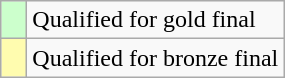<table class="wikitable">
<tr>
<td style="width:10px; background:#cfc"></td>
<td>Qualified for gold final</td>
</tr>
<tr>
<td style="width:10px; background:#fffcaf"></td>
<td>Qualified for bronze final</td>
</tr>
</table>
